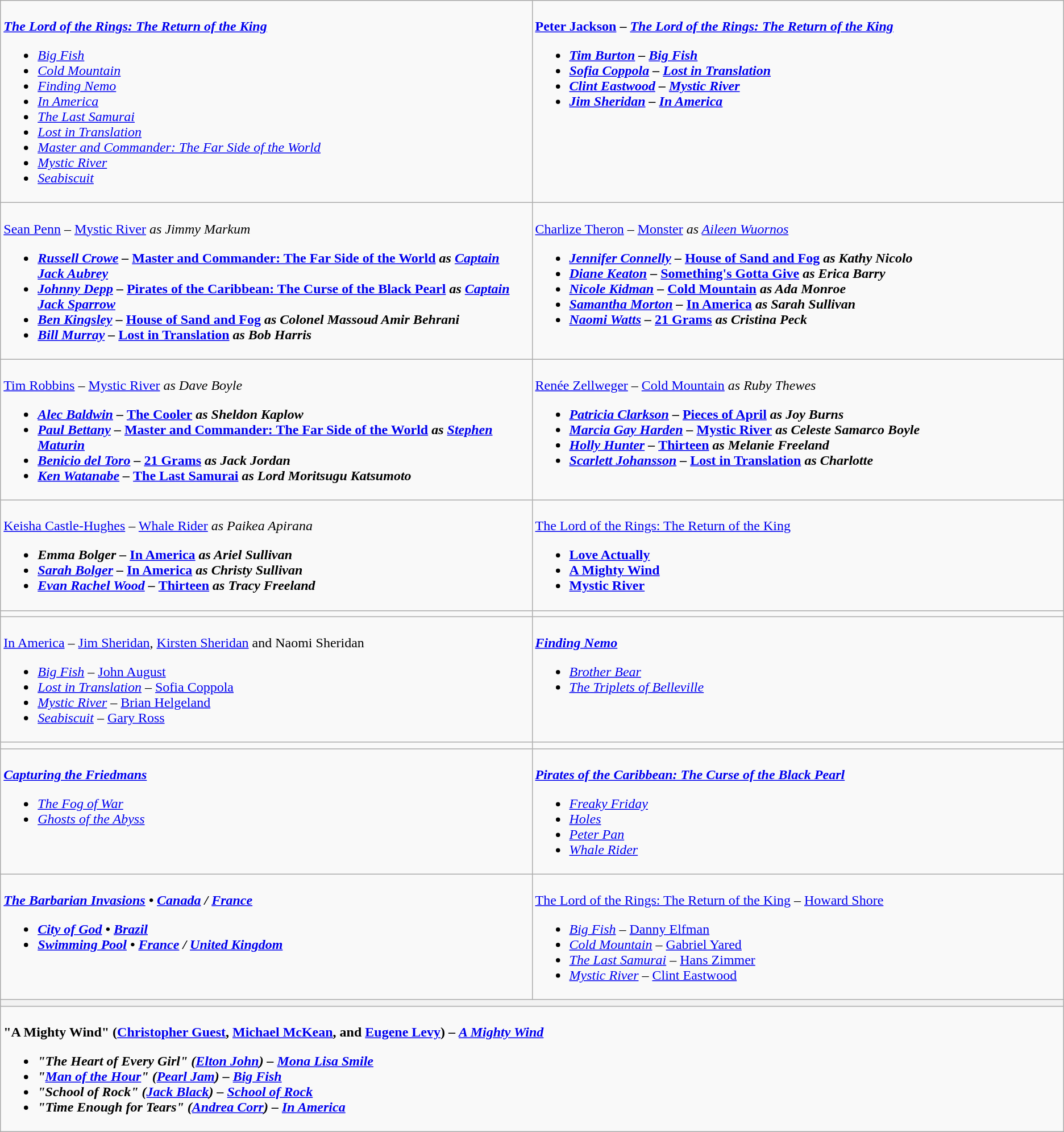<table class=wikitable>
<tr>
<td valign="top" width="50%"><br><strong><em><a href='#'>The Lord of the Rings: The Return of the King</a></em></strong><ul><li><em><a href='#'>Big Fish</a></em></li><li><em><a href='#'>Cold Mountain</a></em></li><li><em><a href='#'>Finding Nemo</a></em></li><li><em><a href='#'>In America</a></em></li><li><em><a href='#'>The Last Samurai</a></em></li><li><em><a href='#'>Lost in Translation</a></em></li><li><em><a href='#'>Master and Commander: The Far Side of the World</a></em></li><li><em><a href='#'>Mystic River</a></em></li><li><em><a href='#'>Seabiscuit</a></em></li></ul></td>
<td valign="top" width="50%"><br><strong><a href='#'>Peter Jackson</a> – <em><a href='#'>The Lord of the Rings: The Return of the King</a><strong><em><ul><li><a href='#'>Tim Burton</a> – </em><a href='#'>Big Fish</a><em></li><li><a href='#'>Sofia Coppola</a> – </em><a href='#'>Lost in Translation</a><em></li><li><a href='#'>Clint Eastwood</a> – </em><a href='#'>Mystic River</a><em></li><li><a href='#'>Jim Sheridan</a> – </em><a href='#'>In America</a><em></li></ul></td>
</tr>
<tr>
<td valign="top" width="50%"><br></strong><a href='#'>Sean Penn</a> – </em><a href='#'>Mystic River</a><em> as Jimmy Markum<strong><ul><li><a href='#'>Russell Crowe</a> – </em><a href='#'>Master and Commander: The Far Side of the World</a><em> as <a href='#'>Captain Jack Aubrey</a></li><li><a href='#'>Johnny Depp</a> – </em><a href='#'>Pirates of the Caribbean: The Curse of the Black Pearl</a><em> as <a href='#'>Captain Jack Sparrow</a></li><li><a href='#'>Ben Kingsley</a> – </em><a href='#'>House of Sand and Fog</a><em> as Colonel Massoud Amir Behrani</li><li><a href='#'>Bill Murray</a> – </em><a href='#'>Lost in Translation</a><em> as Bob Harris</li></ul></td>
<td valign="top" width="50%"><br></strong><a href='#'>Charlize Theron</a> – </em><a href='#'>Monster</a><em> as <a href='#'>Aileen Wuornos</a><strong><ul><li><a href='#'>Jennifer Connelly</a> – </em><a href='#'>House of Sand and Fog</a><em> as Kathy Nicolo</li><li><a href='#'>Diane Keaton</a> – </em><a href='#'>Something's Gotta Give</a><em> as Erica Barry</li><li><a href='#'>Nicole Kidman</a> – </em><a href='#'>Cold Mountain</a><em> as Ada Monroe</li><li><a href='#'>Samantha Morton</a> – </em><a href='#'>In America</a><em> as Sarah Sullivan</li><li><a href='#'>Naomi Watts</a> – </em><a href='#'>21 Grams</a><em> as Cristina Peck</li></ul></td>
</tr>
<tr>
<td valign="top" width="50%"><br></strong><a href='#'>Tim Robbins</a> – </em><a href='#'>Mystic River</a><em> as Dave Boyle<strong><ul><li><a href='#'>Alec Baldwin</a> – </em><a href='#'>The Cooler</a><em> as Sheldon Kaplow</li><li><a href='#'>Paul Bettany</a> – </em><a href='#'>Master and Commander: The Far Side of the World</a><em> as <a href='#'>Stephen Maturin</a></li><li><a href='#'>Benicio del Toro</a> – </em><a href='#'>21 Grams</a><em> as Jack Jordan</li><li><a href='#'>Ken Watanabe</a> – </em><a href='#'>The Last Samurai</a><em> as Lord Moritsugu Katsumoto</li></ul></td>
<td valign="top" width="50%"><br></strong><a href='#'>Renée Zellweger</a> – </em><a href='#'>Cold Mountain</a><em> as Ruby Thewes<strong><ul><li><a href='#'>Patricia Clarkson</a> – </em><a href='#'>Pieces of April</a><em> as Joy Burns</li><li><a href='#'>Marcia Gay Harden</a> – </em><a href='#'>Mystic River</a><em> as Celeste Samarco Boyle</li><li><a href='#'>Holly Hunter</a> – </em><a href='#'>Thirteen</a><em> as Melanie Freeland</li><li><a href='#'>Scarlett Johansson</a> – </em><a href='#'>Lost in Translation</a><em> as Charlotte</li></ul></td>
</tr>
<tr>
<td valign="top" width="50%"><br></strong><a href='#'>Keisha Castle-Hughes</a> – </em><a href='#'>Whale Rider</a><em> as Paikea Apirana<strong><ul><li>Emma Bolger – </em><a href='#'>In America</a><em> as Ariel Sullivan</li><li><a href='#'>Sarah Bolger</a> – </em><a href='#'>In America</a><em> as Christy Sullivan</li><li><a href='#'>Evan Rachel Wood</a> – </em><a href='#'>Thirteen</a><em> as Tracy Freeland</li></ul></td>
<td valign="top" width="50%"><br></em></strong><a href='#'>The Lord of the Rings: The Return of the King</a><strong><em><ul><li></em><a href='#'>Love Actually</a><em></li><li></em><a href='#'>A Mighty Wind</a><em></li><li></em><a href='#'>Mystic River</a><em></li></ul></td>
</tr>
<tr>
<td valign="top" width="50%"></td>
<td valign="top" width="50%"></td>
</tr>
<tr>
<td valign="top"><br></em></strong><a href='#'>In America</a></em> – <a href='#'>Jim Sheridan</a>, <a href='#'>Kirsten Sheridan</a> and Naomi Sheridan</strong><ul><li><em><a href='#'>Big Fish</a></em> – <a href='#'>John August</a></li><li><em><a href='#'>Lost in Translation</a></em> – <a href='#'>Sofia Coppola</a></li><li><em><a href='#'>Mystic River</a></em> – <a href='#'>Brian Helgeland</a></li><li><em><a href='#'>Seabiscuit</a></em> – <a href='#'>Gary Ross</a></li></ul></td>
<td valign="top"><br><strong><em><a href='#'>Finding Nemo</a></em></strong><ul><li><em><a href='#'>Brother Bear</a></em></li><li><em><a href='#'>The Triplets of Belleville</a></em></li></ul></td>
</tr>
<tr>
<td valign="top" width="50%"></td>
<td valign="top" width="50%"></td>
</tr>
<tr>
<td valign="top"><br><strong><em><a href='#'>Capturing the Friedmans</a></em></strong><ul><li><em><a href='#'>The Fog of War</a></em></li><li><em><a href='#'>Ghosts of the Abyss</a></em></li></ul></td>
<td valign="top"><br><strong><em><a href='#'>Pirates of the Caribbean: The Curse of the Black Pearl</a></em></strong><ul><li><em><a href='#'>Freaky Friday</a></em></li><li><em><a href='#'>Holes</a></em></li><li><em><a href='#'>Peter Pan</a></em></li><li><em><a href='#'>Whale Rider</a></em></li></ul></td>
</tr>
<tr>
<td valign="top" width="50%"><br><strong><em><a href='#'>The Barbarian Invasions</a><em> • <a href='#'>Canada</a> / <a href='#'>France</a><strong><ul><li></em><a href='#'>City of God</a><em> • <a href='#'>Brazil</a></li><li></em><a href='#'>Swimming Pool</a><em> • <a href='#'>France</a> / <a href='#'>United Kingdom</a></li></ul></td>
<td valign="top" width="50%"><br></em></strong><a href='#'>The Lord of the Rings: The Return of the King</a></em> – <a href='#'>Howard Shore</a></strong><ul><li><em><a href='#'>Big Fish</a></em> – <a href='#'>Danny Elfman</a></li><li><em><a href='#'>Cold Mountain</a></em> – <a href='#'>Gabriel Yared</a></li><li><em><a href='#'>The Last Samurai</a></em> – <a href='#'>Hans Zimmer</a></li><li><em><a href='#'>Mystic River</a></em> – <a href='#'>Clint Eastwood</a></li></ul></td>
</tr>
<tr>
<th colspan="2" width:50%"></th>
</tr>
<tr>
<td colspan="2" valign="top"><br><strong>"A Mighty Wind" (<a href='#'>Christopher Guest</a>, <a href='#'>Michael McKean</a>, and <a href='#'>Eugene Levy</a>) – <em><a href='#'>A Mighty Wind</a><strong><em><ul><li>"The Heart of Every Girl" (<a href='#'>Elton John</a>) – </em><a href='#'>Mona Lisa Smile</a><em></li><li>"<a href='#'>Man of the Hour</a>" (<a href='#'>Pearl Jam</a>) – </em><a href='#'>Big Fish</a><em></li><li>"School of Rock" (<a href='#'>Jack Black</a>) – </em><a href='#'>School of Rock</a><em></li><li>"Time Enough for Tears" (<a href='#'>Andrea Corr</a>) – </em><a href='#'>In America</a><em></li></ul></td>
</tr>
</table>
